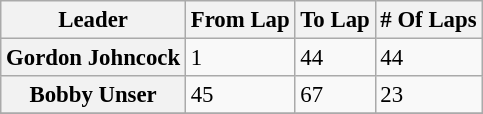<table class="wikitable" style="font-size:95%;">
<tr>
<th>Leader</th>
<th>From Lap</th>
<th>To Lap</th>
<th># Of Laps</th>
</tr>
<tr>
<th>Gordon Johncock</th>
<td>1</td>
<td>44</td>
<td>44</td>
</tr>
<tr>
<th>Bobby Unser</th>
<td>45</td>
<td>67</td>
<td>23</td>
</tr>
<tr>
</tr>
</table>
